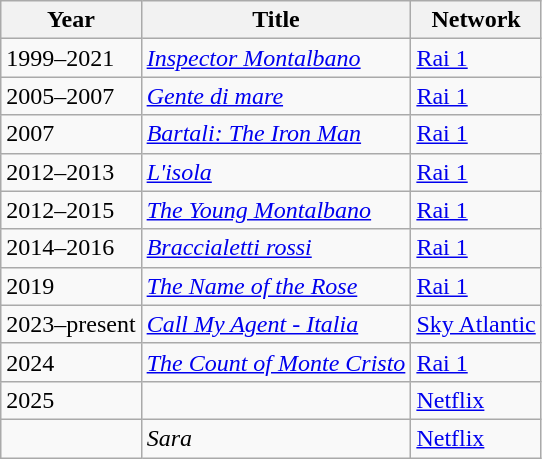<table class="wikitable plainrowheaders sortable">
<tr style="text-align:center;">
<th>Year</th>
<th>Title</th>
<th>Network</th>
</tr>
<tr>
<td>1999–2021</td>
<td><em><a href='#'>Inspector Montalbano</a></em></td>
<td><a href='#'>Rai 1</a></td>
</tr>
<tr>
<td>2005–2007</td>
<td><em><a href='#'>Gente di mare</a></em></td>
<td><a href='#'>Rai 1</a></td>
</tr>
<tr>
<td>2007</td>
<td><em><a href='#'>Bartali: The Iron Man</a></em></td>
<td><a href='#'>Rai 1</a></td>
</tr>
<tr>
<td>2012–2013</td>
<td><em><a href='#'>L'isola</a></em></td>
<td><a href='#'>Rai 1</a></td>
</tr>
<tr>
<td>2012–2015</td>
<td><em><a href='#'>The Young Montalbano</a></em></td>
<td><a href='#'>Rai 1</a></td>
</tr>
<tr>
<td>2014–2016</td>
<td><em><a href='#'>Braccialetti rossi</a></em></td>
<td><a href='#'>Rai 1</a></td>
</tr>
<tr>
<td>2019</td>
<td><em><a href='#'>The Name of the Rose</a></em></td>
<td><a href='#'>Rai 1</a></td>
</tr>
<tr>
<td>2023–present</td>
<td><em><a href='#'>Call My Agent - Italia</a></em></td>
<td><a href='#'>Sky Atlantic</a></td>
</tr>
<tr>
<td>2024</td>
<td><em><a href='#'>The Count of Monte Cristo</a></em></td>
<td><a href='#'>Rai 1</a></td>
</tr>
<tr>
<td>2025</td>
<td><em></em></td>
<td><a href='#'>Netflix</a></td>
</tr>
<tr>
<td></td>
<td><em>Sara</em></td>
<td><a href='#'>Netflix</a></td>
</tr>
</table>
